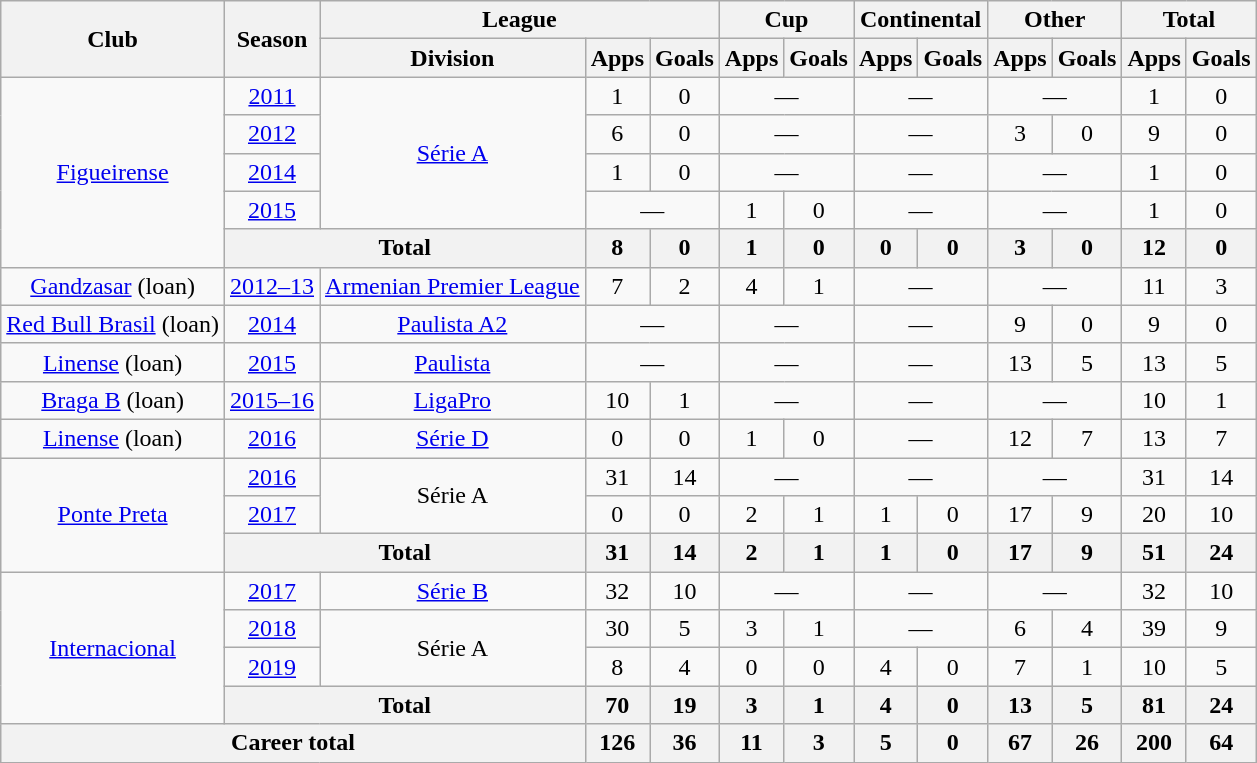<table class="wikitable" style="text-align:center">
<tr>
<th rowspan="2">Club</th>
<th rowspan="2">Season</th>
<th colspan="3">League</th>
<th colspan="2">Cup</th>
<th colspan="2">Continental</th>
<th colspan="2">Other</th>
<th colspan="2">Total</th>
</tr>
<tr>
<th>Division</th>
<th>Apps</th>
<th>Goals</th>
<th>Apps</th>
<th>Goals</th>
<th>Apps</th>
<th>Goals</th>
<th>Apps</th>
<th>Goals</th>
<th>Apps</th>
<th>Goals</th>
</tr>
<tr>
<td rowspan="5"><a href='#'>Figueirense</a></td>
<td><a href='#'>2011</a></td>
<td rowspan="4"><a href='#'>Série A</a></td>
<td>1</td>
<td>0</td>
<td colspan="2">—</td>
<td colspan="2">—</td>
<td colspan="2">—</td>
<td>1</td>
<td>0</td>
</tr>
<tr>
<td><a href='#'>2012</a></td>
<td>6</td>
<td>0</td>
<td colspan="2">—</td>
<td colspan="2">—</td>
<td>3</td>
<td>0</td>
<td>9</td>
<td>0</td>
</tr>
<tr>
<td><a href='#'>2014</a></td>
<td>1</td>
<td>0</td>
<td colspan="2">—</td>
<td colspan="2">—</td>
<td colspan="2">—</td>
<td>1</td>
<td>0</td>
</tr>
<tr>
<td><a href='#'>2015</a></td>
<td colspan="2">—</td>
<td>1</td>
<td>0</td>
<td colspan="2">—</td>
<td colspan="2">—</td>
<td>1</td>
<td>0</td>
</tr>
<tr>
<th colspan="2">Total</th>
<th>8</th>
<th>0</th>
<th>1</th>
<th>0</th>
<th>0</th>
<th>0</th>
<th>3</th>
<th>0</th>
<th>12</th>
<th>0</th>
</tr>
<tr>
<td><a href='#'>Gandzasar</a> (loan)</td>
<td><a href='#'>2012–13</a></td>
<td><a href='#'>Armenian Premier League</a></td>
<td>7</td>
<td>2</td>
<td>4</td>
<td>1</td>
<td colspan="2">—</td>
<td colspan="2">—</td>
<td>11</td>
<td>3</td>
</tr>
<tr>
<td><a href='#'>Red Bull Brasil</a> (loan)</td>
<td><a href='#'>2014</a></td>
<td><a href='#'>Paulista A2</a></td>
<td colspan="2">—</td>
<td colspan="2">—</td>
<td colspan="2">—</td>
<td>9</td>
<td>0</td>
<td>9</td>
<td>0</td>
</tr>
<tr>
<td><a href='#'>Linense</a> (loan)</td>
<td><a href='#'>2015</a></td>
<td><a href='#'>Paulista</a></td>
<td colspan="2">—</td>
<td colspan="2">—</td>
<td colspan="2">—</td>
<td>13</td>
<td>5</td>
<td>13</td>
<td>5</td>
</tr>
<tr>
<td><a href='#'>Braga B</a> (loan)</td>
<td><a href='#'>2015–16</a></td>
<td><a href='#'>LigaPro</a></td>
<td>10</td>
<td>1</td>
<td colspan="2">—</td>
<td colspan="2">—</td>
<td colspan="2">—</td>
<td>10</td>
<td>1</td>
</tr>
<tr>
<td><a href='#'>Linense</a> (loan)</td>
<td><a href='#'>2016</a></td>
<td><a href='#'>Série D</a></td>
<td>0</td>
<td>0</td>
<td>1</td>
<td>0</td>
<td colspan="2">—</td>
<td>12</td>
<td>7</td>
<td>13</td>
<td>7</td>
</tr>
<tr>
<td rowspan="3"><a href='#'>Ponte Preta</a></td>
<td><a href='#'>2016</a></td>
<td rowspan="2">Série A</td>
<td>31</td>
<td>14</td>
<td colspan="2">—</td>
<td colspan="2">—</td>
<td colspan="2">—</td>
<td>31</td>
<td>14</td>
</tr>
<tr>
<td><a href='#'>2017</a></td>
<td>0</td>
<td>0</td>
<td>2</td>
<td>1</td>
<td>1</td>
<td>0</td>
<td>17</td>
<td>9</td>
<td>20</td>
<td>10</td>
</tr>
<tr>
<th colspan="2">Total</th>
<th>31</th>
<th>14</th>
<th>2</th>
<th>1</th>
<th>1</th>
<th>0</th>
<th>17</th>
<th>9</th>
<th>51</th>
<th>24</th>
</tr>
<tr>
<td rowspan="4"><a href='#'>Internacional</a></td>
<td><a href='#'>2017</a></td>
<td><a href='#'>Série B</a></td>
<td>32</td>
<td>10</td>
<td colspan="2">—</td>
<td colspan="2">—</td>
<td colspan="2">—</td>
<td>32</td>
<td>10</td>
</tr>
<tr>
<td><a href='#'>2018</a></td>
<td rowspan="2">Série A</td>
<td>30</td>
<td>5</td>
<td>3</td>
<td>1</td>
<td colspan="2">—</td>
<td>6</td>
<td>4</td>
<td>39</td>
<td>9</td>
</tr>
<tr>
<td><a href='#'>2019</a></td>
<td>8</td>
<td>4</td>
<td>0</td>
<td>0</td>
<td>4</td>
<td>0</td>
<td>7</td>
<td>1</td>
<td>10</td>
<td>5</td>
</tr>
<tr>
<th colspan="2">Total</th>
<th>70</th>
<th>19</th>
<th>3</th>
<th>1</th>
<th>4</th>
<th>0</th>
<th>13</th>
<th>5</th>
<th>81</th>
<th>24</th>
</tr>
<tr>
<th colspan="3">Career total</th>
<th>126</th>
<th>36</th>
<th>11</th>
<th>3</th>
<th>5</th>
<th>0</th>
<th>67</th>
<th>26</th>
<th>200</th>
<th>64</th>
</tr>
</table>
